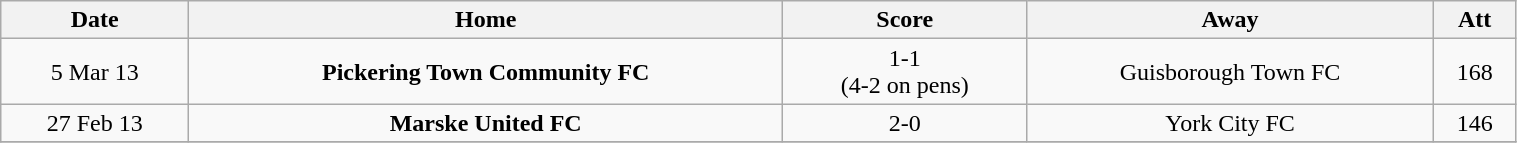<table class="wikitable" style="text-align:center; width:80%;">
<tr>
<th>Date</th>
<th>Home</th>
<th>Score</th>
<th>Away</th>
<th>Att</th>
</tr>
<tr>
<td>5 Mar 13</td>
<td><strong>Pickering Town Community FC</strong></td>
<td>1-1<br>(4-2 on pens)</td>
<td>Guisborough Town FC</td>
<td>168</td>
</tr>
<tr>
<td>27 Feb 13</td>
<td><strong>Marske United FC</strong></td>
<td>2-0</td>
<td>York City FC</td>
<td>146</td>
</tr>
<tr>
</tr>
</table>
